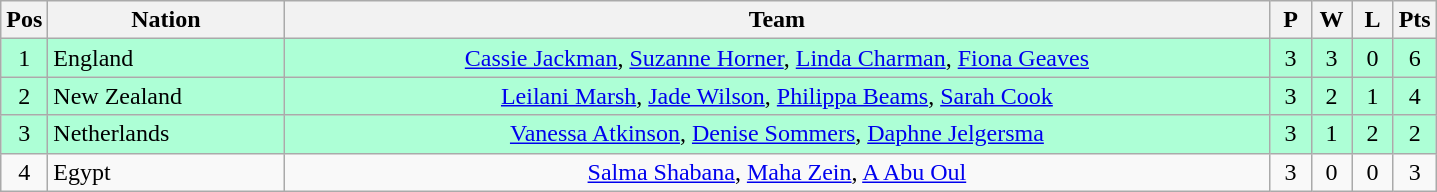<table class="wikitable" style="font-size: 100%">
<tr>
<th width=20>Pos</th>
<th width=150>Nation</th>
<th width=650>Team</th>
<th width=20>P</th>
<th width=20>W</th>
<th width=20>L</th>
<th width=20>Pts</th>
</tr>
<tr align=center style="background: #ADFFD6;">
<td>1</td>
<td align="left"> England</td>
<td><a href='#'>Cassie Jackman</a>, <a href='#'>Suzanne Horner</a>, <a href='#'>Linda Charman</a>, <a href='#'>Fiona Geaves</a></td>
<td>3</td>
<td>3</td>
<td>0</td>
<td>6</td>
</tr>
<tr align=center style="background: #ADFFD6;">
<td>2</td>
<td align="left"> New Zealand</td>
<td><a href='#'>Leilani Marsh</a>, <a href='#'>Jade Wilson</a>, <a href='#'>Philippa Beams</a>, <a href='#'>Sarah Cook</a></td>
<td>3</td>
<td>2</td>
<td>1</td>
<td>4</td>
</tr>
<tr align=center style="background: #ADFFD6;">
<td>3</td>
<td align="left"> Netherlands</td>
<td><a href='#'>Vanessa Atkinson</a>, <a href='#'>Denise Sommers</a>, <a href='#'>Daphne Jelgersma</a></td>
<td>3</td>
<td>1</td>
<td>2</td>
<td>2</td>
</tr>
<tr align=center>
<td>4</td>
<td align="left"> Egypt</td>
<td><a href='#'>Salma Shabana</a>, <a href='#'>Maha Zein</a>, <a href='#'>A Abu Oul</a></td>
<td>3</td>
<td>0</td>
<td>0</td>
<td>3</td>
</tr>
</table>
